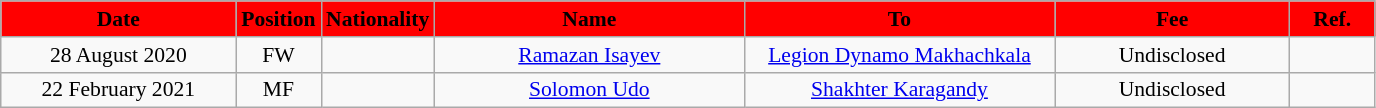<table class="wikitable"  style="text-align:center; font-size:90%; ">
<tr>
<th style="background:#FF0000; color:#000000; width:150px;">Date</th>
<th style="background:#FF0000; color:#000000; width:50px;">Position</th>
<th style="background:#FF0000; color:#000000; width:50px;">Nationality</th>
<th style="background:#FF0000; color:#000000; width:200px;">Name</th>
<th style="background:#FF0000; color:#000000; width:200px;">To</th>
<th style="background:#FF0000; color:#000000; width:150px;">Fee</th>
<th style="background:#FF0000; color:#000000; width:50px;">Ref.</th>
</tr>
<tr>
<td>28 August 2020</td>
<td>FW</td>
<td></td>
<td><a href='#'>Ramazan Isayev</a></td>
<td><a href='#'>Legion Dynamo Makhachkala</a></td>
<td>Undisclosed</td>
<td></td>
</tr>
<tr>
<td>22 February 2021</td>
<td>MF</td>
<td></td>
<td><a href='#'>Solomon Udo</a></td>
<td><a href='#'>Shakhter Karagandy</a></td>
<td>Undisclosed</td>
<td></td>
</tr>
</table>
